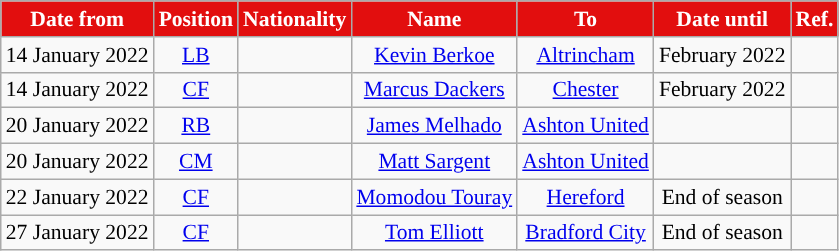<table class="wikitable"  style="text-align:center; font-size:90%; ">
<tr>
<th style="background:#e20e0e;color:white;">Date from</th>
<th style="background:#e20e0e;color:white;">Position</th>
<th style="background:#e20e0e;color:white;">Nationality</th>
<th style="background:#e20e0e;color:white;">Name</th>
<th style="background:#e20e0e;color:white;">To</th>
<th style="background:#e20e0e;color:white;">Date until</th>
<th style="background:#e20e0e;color:white;">Ref.</th>
</tr>
<tr>
<td>14 January 2022</td>
<td><a href='#'>LB</a></td>
<td></td>
<td><a href='#'>Kevin Berkoe</a></td>
<td> <a href='#'>Altrincham</a></td>
<td>February 2022</td>
<td></td>
</tr>
<tr>
<td>14 January 2022</td>
<td><a href='#'>CF</a></td>
<td></td>
<td><a href='#'>Marcus Dackers</a></td>
<td> <a href='#'>Chester</a></td>
<td>February 2022</td>
<td></td>
</tr>
<tr>
<td>20 January 2022</td>
<td><a href='#'>RB</a></td>
<td></td>
<td><a href='#'>James Melhado</a></td>
<td> <a href='#'>Ashton United</a></td>
<td></td>
<td></td>
</tr>
<tr>
<td>20 January 2022</td>
<td><a href='#'>CM</a></td>
<td></td>
<td><a href='#'>Matt Sargent</a></td>
<td> <a href='#'>Ashton United</a></td>
<td></td>
<td></td>
</tr>
<tr>
<td>22 January 2022</td>
<td><a href='#'>CF</a></td>
<td></td>
<td><a href='#'>Momodou Touray</a></td>
<td> <a href='#'>Hereford</a></td>
<td>End of season</td>
<td></td>
</tr>
<tr>
<td>27 January 2022</td>
<td><a href='#'>CF</a></td>
<td></td>
<td><a href='#'>Tom Elliott</a></td>
<td> <a href='#'>Bradford City</a></td>
<td>End of season</td>
<td></td>
</tr>
</table>
